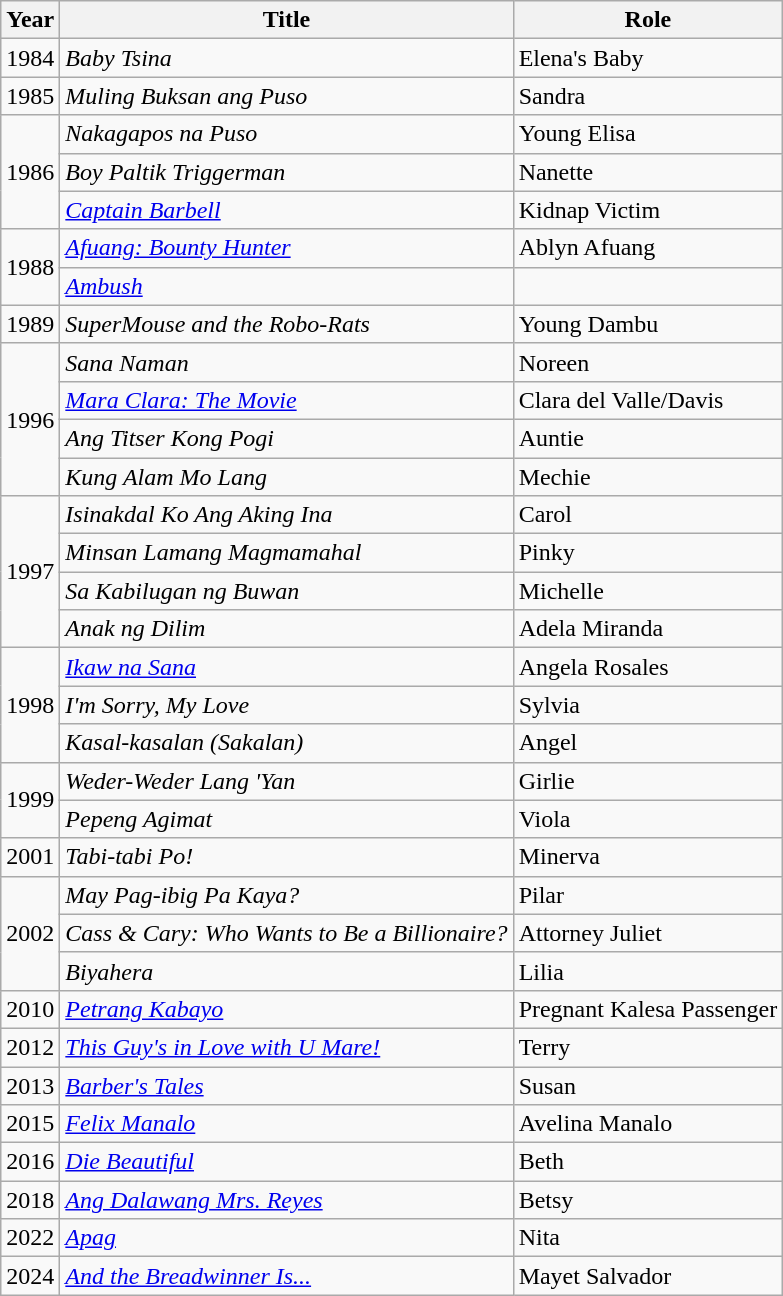<table class="wikitable" style="font-size: 100%;">
<tr>
<th>Year</th>
<th>Title</th>
<th>Role</th>
</tr>
<tr>
<td>1984</td>
<td><em>Baby Tsina</em></td>
<td>Elena's Baby</td>
</tr>
<tr>
<td>1985</td>
<td><em>Muling Buksan ang Puso</em></td>
<td>Sandra</td>
</tr>
<tr>
<td rowspan="3">1986</td>
<td><em>Nakagapos na Puso</em></td>
<td>Young Elisa</td>
</tr>
<tr>
<td><em>Boy Paltik Triggerman</em></td>
<td>Nanette </td>
</tr>
<tr>
<td><em><a href='#'>Captain Barbell</a></em></td>
<td>Kidnap Victim</td>
</tr>
<tr>
<td rowspan="2">1988</td>
<td><em><a href='#'>Afuang: Bounty Hunter</a></em></td>
<td>Ablyn Afuang</td>
</tr>
<tr>
<td><em><a href='#'>Ambush</a></em></td>
<td></td>
</tr>
<tr>
<td>1989</td>
<td><em>SuperMouse and the Robo-Rats</em></td>
<td>Young Dambu</td>
</tr>
<tr>
<td rowspan="4">1996</td>
<td><em>Sana Naman</em></td>
<td>Noreen</td>
</tr>
<tr>
<td><em><a href='#'>Mara Clara: The Movie</a></em></td>
<td>Clara del Valle/Davis</td>
</tr>
<tr>
<td><em>Ang Titser Kong Pogi</em></td>
<td>Auntie</td>
</tr>
<tr>
<td><em>Kung Alam Mo Lang</em></td>
<td>Mechie</td>
</tr>
<tr>
<td rowspan="4">1997</td>
<td><em>Isinakdal Ko Ang Aking Ina</em></td>
<td>Carol</td>
</tr>
<tr>
<td><em>Minsan Lamang Magmamahal</em></td>
<td>Pinky</td>
</tr>
<tr>
<td><em>Sa Kabilugan ng Buwan</em></td>
<td>Michelle</td>
</tr>
<tr>
<td><em>Anak ng Dilim</em></td>
<td>Adela Miranda</td>
</tr>
<tr>
<td rowspan="3">1998</td>
<td><em><a href='#'>Ikaw na Sana</a></em></td>
<td>Angela Rosales</td>
</tr>
<tr>
<td><em>I'm Sorry, My Love</em></td>
<td>Sylvia</td>
</tr>
<tr>
<td><em>Kasal-kasalan (Sakalan)</em></td>
<td>Angel</td>
</tr>
<tr>
<td rowspan="2">1999</td>
<td><em>Weder-Weder Lang 'Yan</em></td>
<td>Girlie</td>
</tr>
<tr>
<td><em>Pepeng Agimat</em></td>
<td>Viola</td>
</tr>
<tr>
<td>2001</td>
<td><em>Tabi-tabi Po!</em></td>
<td>Minerva</td>
</tr>
<tr>
<td rowspan="3">2002</td>
<td><em>May Pag-ibig Pa Kaya?</em></td>
<td>Pilar</td>
</tr>
<tr>
<td><em>Cass & Cary: Who Wants to Be a Billionaire?</em></td>
<td>Attorney Juliet</td>
</tr>
<tr>
<td><em>Biyahera</em></td>
<td>Lilia</td>
</tr>
<tr>
<td>2010</td>
<td><em><a href='#'>Petrang Kabayo</a></em></td>
<td>Pregnant Kalesa Passenger</td>
</tr>
<tr>
<td>2012</td>
<td><em><a href='#'>This Guy's in Love with U Mare!</a></em></td>
<td>Terry</td>
</tr>
<tr>
<td>2013</td>
<td><em><a href='#'>Barber's Tales</a></em></td>
<td>Susan</td>
</tr>
<tr>
<td>2015</td>
<td><em><a href='#'>Felix Manalo</a></em></td>
<td>Avelina Manalo</td>
</tr>
<tr>
<td>2016</td>
<td><em><a href='#'>Die Beautiful</a></em></td>
<td>Beth</td>
</tr>
<tr>
<td>2018</td>
<td><em><a href='#'>Ang Dalawang Mrs. Reyes</a></em></td>
<td>Betsy</td>
</tr>
<tr>
<td>2022</td>
<td><em><a href='#'>Apag</a></em></td>
<td>Nita</td>
</tr>
<tr>
<td>2024</td>
<td><em><a href='#'>And the Breadwinner Is...</a></em></td>
<td>Mayet Salvador</td>
</tr>
</table>
